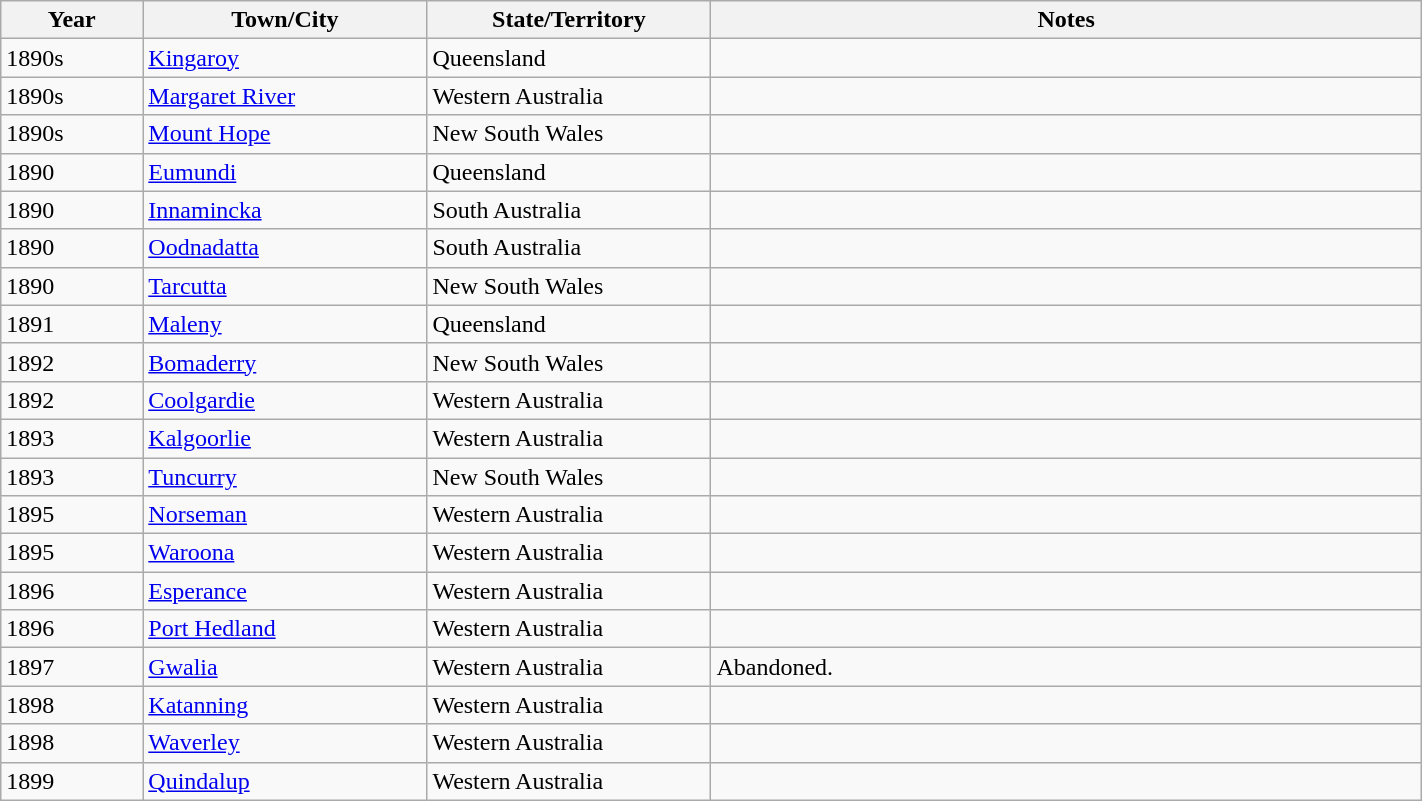<table class="wikitable sortable" style="width:75%;">
<tr>
<th style="width:10%;">Year</th>
<th style="width:20%;">Town/City</th>
<th style="width:20%;">State/Territory</th>
<th style="width:50%;" class="unsortable">Notes</th>
</tr>
<tr>
<td>1890s</td>
<td><a href='#'>Kingaroy</a></td>
<td>Queensland</td>
<td></td>
</tr>
<tr>
<td>1890s</td>
<td><a href='#'>Margaret River</a></td>
<td>Western Australia</td>
<td></td>
</tr>
<tr>
<td>1890s</td>
<td><a href='#'>Mount Hope</a></td>
<td>New South Wales</td>
<td></td>
</tr>
<tr>
<td>1890</td>
<td><a href='#'>Eumundi</a></td>
<td>Queensland</td>
<td></td>
</tr>
<tr>
<td>1890</td>
<td><a href='#'>Innamincka</a></td>
<td>South Australia</td>
<td></td>
</tr>
<tr>
<td>1890</td>
<td><a href='#'>Oodnadatta</a></td>
<td>South Australia</td>
<td></td>
</tr>
<tr>
<td>1890</td>
<td><a href='#'>Tarcutta</a></td>
<td>New South Wales</td>
<td></td>
</tr>
<tr>
<td>1891</td>
<td><a href='#'>Maleny</a></td>
<td>Queensland</td>
<td></td>
</tr>
<tr>
<td>1892</td>
<td><a href='#'>Bomaderry</a></td>
<td>New South Wales</td>
<td></td>
</tr>
<tr>
<td>1892</td>
<td><a href='#'>Coolgardie</a></td>
<td>Western Australia</td>
<td></td>
</tr>
<tr>
<td>1893</td>
<td><a href='#'>Kalgoorlie</a></td>
<td>Western Australia</td>
<td></td>
</tr>
<tr>
<td>1893</td>
<td><a href='#'>Tuncurry</a></td>
<td>New South Wales</td>
<td></td>
</tr>
<tr>
<td>1895</td>
<td><a href='#'>Norseman</a></td>
<td>Western Australia</td>
<td></td>
</tr>
<tr>
<td>1895</td>
<td><a href='#'>Waroona</a></td>
<td>Western Australia</td>
<td></td>
</tr>
<tr>
<td>1896</td>
<td><a href='#'>Esperance</a></td>
<td>Western Australia</td>
<td></td>
</tr>
<tr>
<td>1896</td>
<td><a href='#'>Port Hedland</a></td>
<td>Western Australia</td>
<td></td>
</tr>
<tr>
<td>1897</td>
<td><a href='#'>Gwalia</a></td>
<td>Western Australia</td>
<td>Abandoned.</td>
</tr>
<tr>
<td>1898</td>
<td><a href='#'>Katanning</a></td>
<td>Western Australia</td>
<td></td>
</tr>
<tr>
<td>1898</td>
<td><a href='#'>Waverley</a></td>
<td>Western Australia</td>
<td></td>
</tr>
<tr>
<td>1899</td>
<td><a href='#'>Quindalup</a></td>
<td>Western Australia</td>
<td></td>
</tr>
</table>
